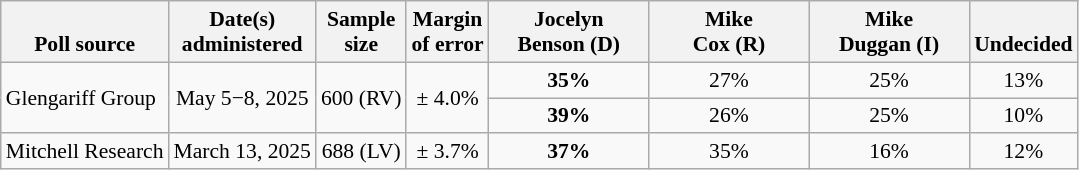<table class="wikitable" style="font-size:90%;text-align:center;">
<tr valign=bottom>
<th>Poll source</th>
<th>Date(s)<br>administered</th>
<th>Sample<br>size</th>
<th>Margin<br>of error</th>
<th style="width:100px;">Jocelyn<br>Benson (D)</th>
<th style="width:100px;">Mike<br>Cox (R)</th>
<th style="width:100px;">Mike<br>Duggan (I)</th>
<th>Undecided</th>
</tr>
<tr>
<td style="text-align:left;" rowspan="2">Glengariff Group</td>
<td rowspan="2">May 5−8, 2025</td>
<td rowspan="2">600 (RV)</td>
<td rowspan="2">± 4.0%</td>
<td><strong>35%</strong></td>
<td>27%</td>
<td>25%</td>
<td>13%</td>
</tr>
<tr>
<td><strong>39%</strong></td>
<td>26%</td>
<td>25%</td>
<td>10%</td>
</tr>
<tr>
<td style="text-align:left;">Mitchell Research</td>
<td>March 13, 2025</td>
<td>688 (LV)</td>
<td>± 3.7%</td>
<td><strong>37%</strong></td>
<td>35%</td>
<td>16%</td>
<td>12%</td>
</tr>
</table>
